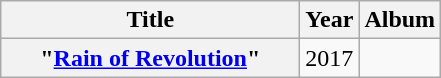<table class="wikitable plainrowheaders" style="text-align:center;">
<tr>
<th scope="col" style="width:12em;">Title</th>
<th scope="col" style="width:1em;">Year</th>
<th scope="col">Album</th>
</tr>
<tr>
<th scope="row">"<a href='#'>Rain of Revolution</a>"</th>
<td>2017</td>
<td></td>
</tr>
</table>
